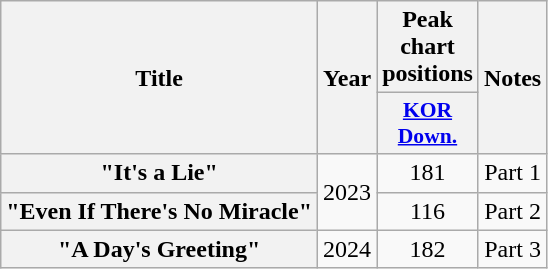<table class="wikitable plainrowheaders" style="text-align:center">
<tr>
<th scope="col" rowspan="2">Title</th>
<th scope="col" rowspan="2">Year</th>
<th scope="col" colspan="1">Peak chart positions</th>
<th scope="col" rowspan="2">Notes</th>
</tr>
<tr>
<th scope="col" style="font-size:90%; width:3em"><a href='#'>KOR<br>Down.</a><br></th>
</tr>
<tr>
<th scope="row">"It's a Lie" </th>
<td rowspan="2">2023</td>
<td>181</td>
<td>Part 1</td>
</tr>
<tr>
<th scope="row">"Even If There's No Miracle" </th>
<td>116</td>
<td>Part 2</td>
</tr>
<tr>
<th scope="row">"A Day's Greeting" </th>
<td>2024</td>
<td>182</td>
<td>Part 3</td>
</tr>
</table>
